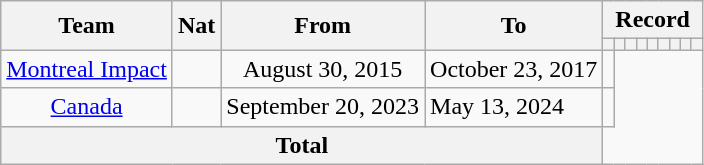<table class="wikitable" style="text-align: center">
<tr>
<th rowspan="2">Team</th>
<th rowspan="2">Nat</th>
<th rowspan="2">From</th>
<th rowspan="2">To</th>
<th colspan="9">Record</th>
</tr>
<tr>
<th></th>
<th></th>
<th></th>
<th></th>
<th></th>
<th></th>
<th></th>
<th></th>
<th></th>
</tr>
<tr>
<td><a href='#'>Montreal Impact</a></td>
<td></td>
<td>August 30, 2015</td>
<td>October 23, 2017<br></td>
<td></td>
</tr>
<tr>
<td><a href='#'>Canada</a></td>
<td></td>
<td align=left>September 20, 2023</td>
<td align=left>May 13, 2024<br></td>
<td></td>
</tr>
<tr>
<th colspan="4">Total<br></th>
</tr>
</table>
